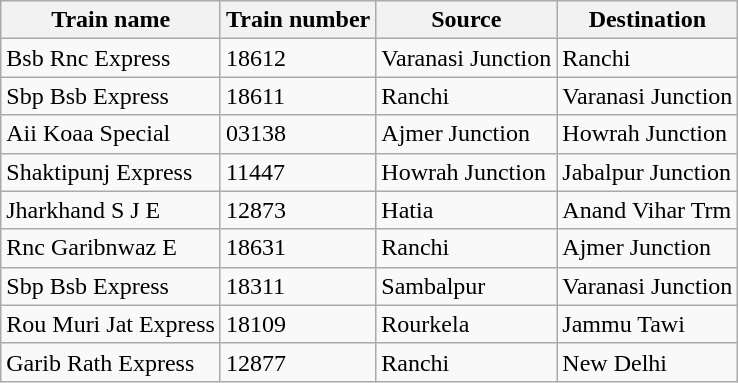<table class="wikitable">
<tr>
<th>Train name</th>
<th>Train number</th>
<th>Source</th>
<th>Destination</th>
</tr>
<tr>
<td>Bsb Rnc Express</td>
<td>18612</td>
<td>Varanasi Junction</td>
<td>Ranchi</td>
</tr>
<tr>
<td>Sbp Bsb Express</td>
<td>18611</td>
<td>Ranchi</td>
<td>Varanasi Junction</td>
</tr>
<tr>
<td>Aii Koaa Special</td>
<td>03138</td>
<td>Ajmer Junction</td>
<td>Howrah Junction</td>
</tr>
<tr>
<td>Shaktipunj Express</td>
<td>11447</td>
<td>Howrah Junction</td>
<td>Jabalpur Junction</td>
</tr>
<tr>
<td>Jharkhand S J E</td>
<td>12873</td>
<td>Hatia</td>
<td>Anand Vihar Trm</td>
</tr>
<tr>
<td>Rnc Garibnwaz E</td>
<td>18631</td>
<td>Ranchi</td>
<td>Ajmer Junction</td>
</tr>
<tr>
<td>Sbp Bsb Express</td>
<td>18311</td>
<td>Sambalpur</td>
<td>Varanasi Junction</td>
</tr>
<tr>
<td>Rou Muri Jat Express</td>
<td>18109</td>
<td>Rourkela</td>
<td>Jammu Tawi</td>
</tr>
<tr>
<td>Garib Rath Express</td>
<td>12877</td>
<td>Ranchi</td>
<td>New Delhi</td>
</tr>
</table>
